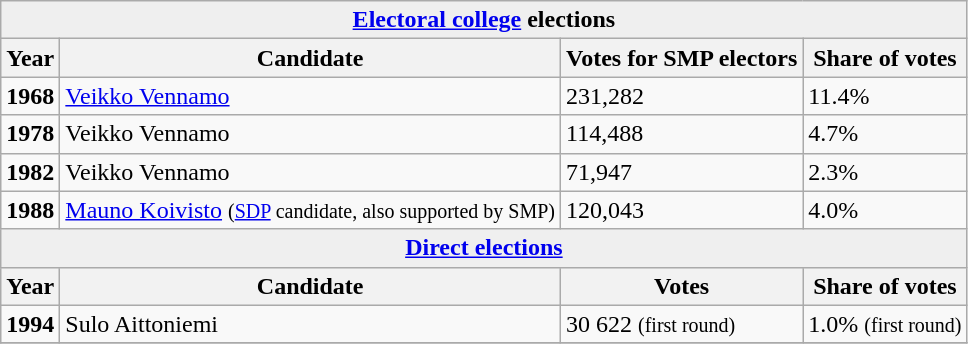<table class="wikitable">
<tr>
<th align="center" colspan=5 style=background:#efefef><a href='#'>Electoral college</a> elections</th>
</tr>
<tr>
<th>Year</th>
<th>Candidate</th>
<th>Votes for SMP electors</th>
<th>Share of votes</th>
</tr>
<tr>
<td><strong>1968</strong></td>
<td><a href='#'>Veikko Vennamo</a></td>
<td>231,282</td>
<td>11.4%</td>
</tr>
<tr>
<td><strong>1978</strong></td>
<td>Veikko Vennamo</td>
<td>114,488</td>
<td>4.7%</td>
</tr>
<tr>
<td><strong>1982</strong></td>
<td>Veikko Vennamo</td>
<td>71,947</td>
<td>2.3%</td>
</tr>
<tr>
<td><strong>1988</strong></td>
<td><a href='#'>Mauno Koivisto</a> <small>(<a href='#'>SDP</a> candidate, also supported by SMP)</small></td>
<td>120,043</td>
<td>4.0%</td>
</tr>
<tr>
<th align="center" colspan=5 style=background:#efefef><a href='#'>Direct elections</a></th>
</tr>
<tr>
<th>Year</th>
<th>Candidate</th>
<th>Votes</th>
<th>Share of votes</th>
</tr>
<tr>
<td><strong>1994</strong></td>
<td>Sulo Aittoniemi</td>
<td>30 622 <small>(first round)</small></td>
<td>1.0% <small>(first round)</small></td>
</tr>
<tr>
</tr>
</table>
